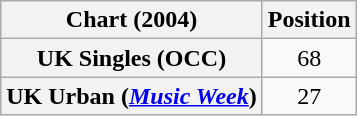<table class="wikitable plainrowheaders" style="text-align:center">
<tr>
<th>Chart (2004)</th>
<th>Position</th>
</tr>
<tr>
<th scope="row">UK Singles (OCC)</th>
<td>68</td>
</tr>
<tr>
<th scope="row">UK Urban (<em><a href='#'>Music Week</a></em>)</th>
<td>27</td>
</tr>
</table>
